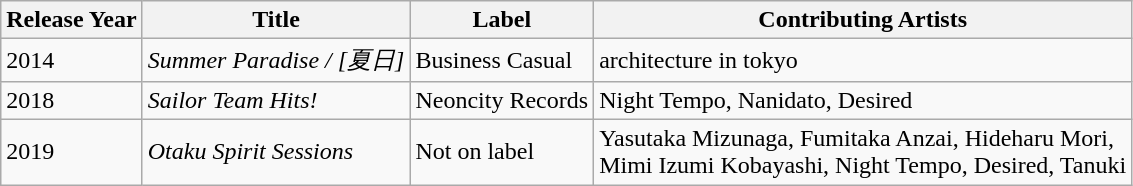<table class="wikitable mw-collapsible">
<tr>
<th>Release Year</th>
<th>Title</th>
<th>Label</th>
<th>Contributing Artists</th>
</tr>
<tr>
<td>2014</td>
<td><em>Summer Paradise / [夏日] </em></td>
<td>Business Casual</td>
<td>architecture in tokyo</td>
</tr>
<tr>
<td>2018</td>
<td><em>Sailor Team Hits!</em></td>
<td>Neoncity Records</td>
<td>Night Tempo, Nanidato, Desired</td>
</tr>
<tr>
<td>2019</td>
<td><em>Otaku Spirit Sessions</em></td>
<td>Not on label</td>
<td>Yasutaka Mizunaga, Fumitaka Anzai, Hideharu Mori,<br>Mimi Izumi Kobayashi, Night Tempo, Desired, Tanuki</td>
</tr>
</table>
